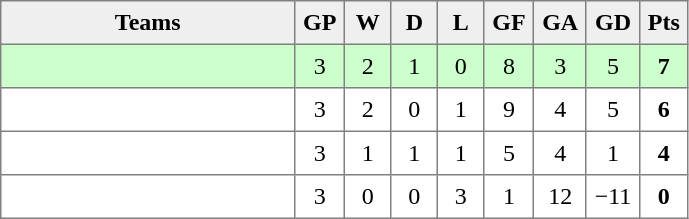<table style=border-collapse:collapse border=1 cellspacing=0 cellpadding=5>
<tr align=center bgcolor=#efefef>
<th width=185>Teams</th>
<th width=20>GP</th>
<th width=20>W</th>
<th width=20>D</th>
<th width=20>L</th>
<th width=20>GF</th>
<th width=20>GA</th>
<th width=20>GD</th>
<th width=20>Pts</th>
</tr>
<tr align=center style="background:#ccffcc;">
<td style="text-align:left;"></td>
<td>3</td>
<td>2</td>
<td>1</td>
<td>0</td>
<td>8</td>
<td>3</td>
<td>5</td>
<td><strong>7</strong></td>
</tr>
<tr align=center>
<td style="text-align:left;"></td>
<td>3</td>
<td>2</td>
<td>0</td>
<td>1</td>
<td>9</td>
<td>4</td>
<td>5</td>
<td><strong>6</strong></td>
</tr>
<tr align=center>
<td style="text-align:left;"></td>
<td>3</td>
<td>1</td>
<td>1</td>
<td>1</td>
<td>5</td>
<td>4</td>
<td>1</td>
<td><strong>4</strong></td>
</tr>
<tr align=center>
<td style="text-align:left;"></td>
<td>3</td>
<td>0</td>
<td>0</td>
<td>3</td>
<td>1</td>
<td>12</td>
<td>−11</td>
<td><strong>0</strong></td>
</tr>
</table>
